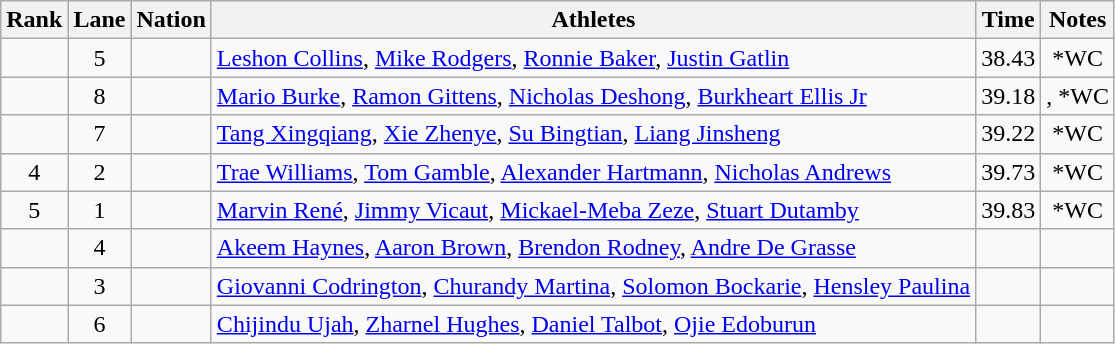<table class="wikitable sortable" style="text-align:center">
<tr>
<th>Rank</th>
<th>Lane</th>
<th>Nation</th>
<th>Athletes</th>
<th>Time</th>
<th>Notes</th>
</tr>
<tr>
<td></td>
<td>5</td>
<td align=left></td>
<td align=left><a href='#'>Leshon Collins</a>, <a href='#'>Mike Rodgers</a>, <a href='#'>Ronnie Baker</a>, <a href='#'>Justin Gatlin</a></td>
<td>38.43</td>
<td>*WC</td>
</tr>
<tr>
<td></td>
<td>8</td>
<td align=left></td>
<td align=left><a href='#'>Mario Burke</a>, <a href='#'>Ramon Gittens</a>, <a href='#'>Nicholas Deshong</a>, <a href='#'>Burkheart Ellis Jr</a></td>
<td>39.18</td>
<td>, *WC</td>
</tr>
<tr>
<td></td>
<td>7</td>
<td align=left></td>
<td align=left><a href='#'>Tang Xingqiang</a>, <a href='#'>Xie Zhenye</a>, <a href='#'>Su Bingtian</a>, <a href='#'>Liang Jinsheng</a></td>
<td>39.22</td>
<td>*WC</td>
</tr>
<tr>
<td>4</td>
<td>2</td>
<td align=left></td>
<td align=left><a href='#'>Trae Williams</a>, <a href='#'>Tom Gamble</a>, <a href='#'>Alexander Hartmann</a>, <a href='#'>Nicholas Andrews</a></td>
<td>39.73</td>
<td>*WC</td>
</tr>
<tr>
<td>5</td>
<td>1</td>
<td align=left></td>
<td align=left><a href='#'>Marvin René</a>, <a href='#'>Jimmy Vicaut</a>, <a href='#'>Mickael-Meba Zeze</a>, <a href='#'>Stuart Dutamby</a></td>
<td>39.83</td>
<td>*WC</td>
</tr>
<tr>
<td></td>
<td>4</td>
<td align=left></td>
<td align=left><a href='#'>Akeem Haynes</a>, <a href='#'>Aaron Brown</a>, <a href='#'>Brendon Rodney</a>, <a href='#'>Andre De Grasse</a></td>
<td></td>
<td></td>
</tr>
<tr>
<td></td>
<td>3</td>
<td align=left></td>
<td align=left><a href='#'>Giovanni Codrington</a>, <a href='#'>Churandy Martina</a>, <a href='#'>Solomon Bockarie</a>, <a href='#'>Hensley Paulina</a></td>
<td></td>
<td></td>
</tr>
<tr>
<td></td>
<td>6</td>
<td align=left></td>
<td align=left><a href='#'>Chijindu Ujah</a>, <a href='#'>Zharnel Hughes</a>, <a href='#'>Daniel Talbot</a>, <a href='#'>Ojie Edoburun</a></td>
<td></td>
<td></td>
</tr>
</table>
